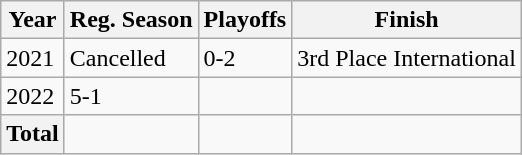<table class="wikitable">
<tr>
<th>Year</th>
<th>Reg. Season</th>
<th>Playoffs</th>
<th>Finish</th>
</tr>
<tr>
<td>2021</td>
<td>Cancelled</td>
<td>0-2</td>
<td>3rd Place International</td>
</tr>
<tr>
<td>2022</td>
<td>5-1</td>
<td></td>
<td></td>
</tr>
<tr>
<th>Total</th>
<td></td>
<td></td>
<td></td>
</tr>
</table>
